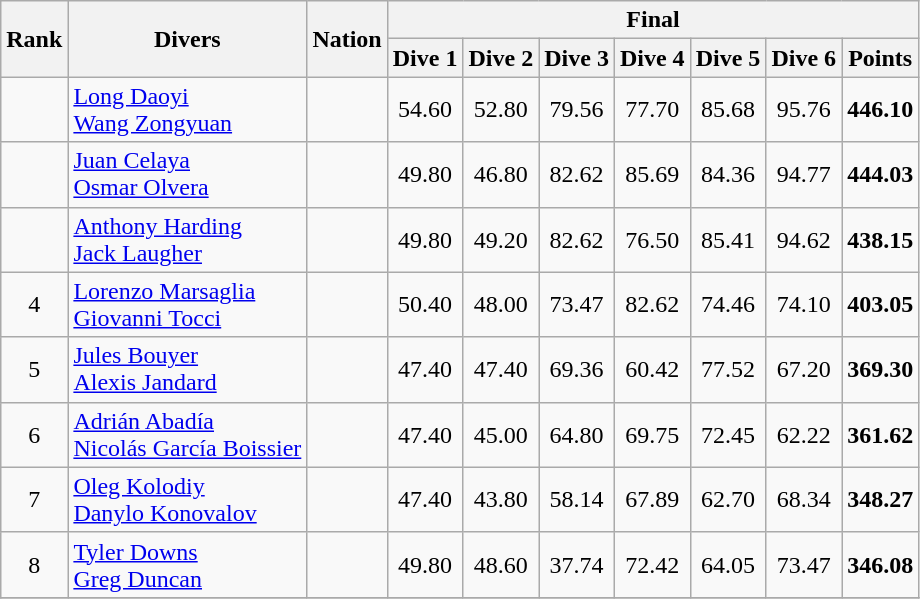<table class="wikitable sortable" style="text-align:center">
<tr>
<th rowspan=2 data-sort-type=number>Rank</th>
<th rowspan=2>Divers</th>
<th rowspan=2>Nation</th>
<th colspan=7>Final</th>
</tr>
<tr>
<th>Dive 1</th>
<th>Dive 2</th>
<th>Dive 3</th>
<th>Dive 4</th>
<th>Dive 5</th>
<th>Dive 6</th>
<th>Points</th>
</tr>
<tr>
<td></td>
<td align=left><a href='#'>Long Daoyi</a><br><a href='#'>Wang Zongyuan</a></td>
<td align=left></td>
<td>54.60</td>
<td>52.80</td>
<td>79.56</td>
<td>77.70</td>
<td>85.68</td>
<td>95.76</td>
<td><strong>446.10</strong></td>
</tr>
<tr>
<td></td>
<td align=left><a href='#'>Juan Celaya</a><br><a href='#'>Osmar Olvera</a></td>
<td align=left></td>
<td>49.80</td>
<td>46.80</td>
<td>82.62</td>
<td>85.69</td>
<td>84.36</td>
<td>94.77</td>
<td><strong>444.03</strong></td>
</tr>
<tr>
<td></td>
<td align=left><a href='#'>Anthony Harding</a><br><a href='#'>Jack Laugher</a></td>
<td align=left></td>
<td>49.80</td>
<td>49.20</td>
<td>82.62</td>
<td>76.50</td>
<td>85.41</td>
<td>94.62</td>
<td><strong>438.15</strong></td>
</tr>
<tr>
<td>4</td>
<td align=left><a href='#'>Lorenzo Marsaglia</a><br><a href='#'>Giovanni Tocci</a></td>
<td align=left></td>
<td>50.40</td>
<td>48.00</td>
<td>73.47</td>
<td>82.62</td>
<td>74.46</td>
<td>74.10</td>
<td><strong>403.05</strong></td>
</tr>
<tr>
<td>5</td>
<td align=left><a href='#'>Jules Bouyer</a><br><a href='#'>Alexis Jandard</a></td>
<td align=left></td>
<td>47.40</td>
<td>47.40</td>
<td>69.36</td>
<td>60.42</td>
<td>77.52</td>
<td>67.20</td>
<td><strong>369.30</strong></td>
</tr>
<tr>
<td>6</td>
<td align=left><a href='#'>Adrián Abadía</a><br><a href='#'>Nicolás García Boissier</a></td>
<td align=left></td>
<td>47.40</td>
<td>45.00</td>
<td>64.80</td>
<td>69.75</td>
<td>72.45</td>
<td>62.22</td>
<td><strong>361.62</strong></td>
</tr>
<tr>
<td>7</td>
<td align=left><a href='#'>Oleg Kolodiy</a><br><a href='#'>Danylo Konovalov</a></td>
<td align=left></td>
<td>47.40</td>
<td>43.80</td>
<td>58.14</td>
<td>67.89</td>
<td>62.70</td>
<td>68.34</td>
<td><strong>348.27</strong></td>
</tr>
<tr>
<td>8</td>
<td align=left><a href='#'>Tyler Downs</a><br><a href='#'>Greg Duncan</a></td>
<td align=left></td>
<td>49.80</td>
<td>48.60</td>
<td>37.74</td>
<td>72.42</td>
<td>64.05</td>
<td>73.47</td>
<td><strong>346.08</strong></td>
</tr>
<tr>
</tr>
</table>
